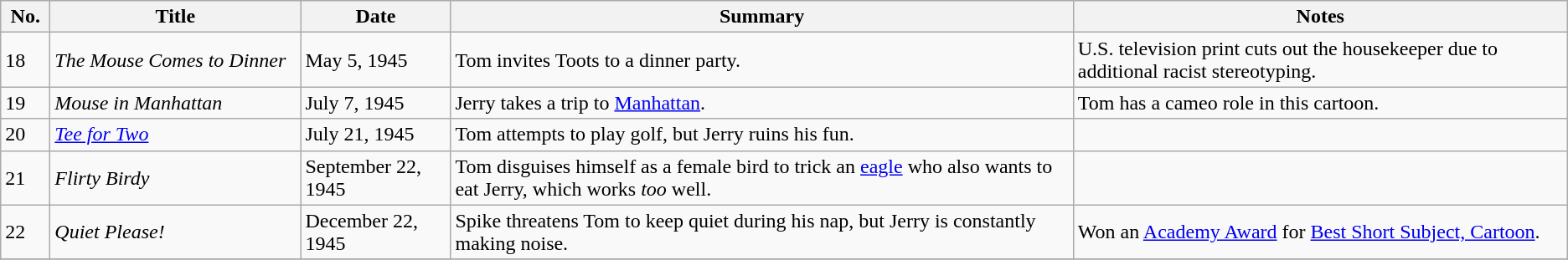<table class="wikitable">
<tr>
<th style="width:2em">No.</th>
<th style="width:12em">Title</th>
<th style="width:7em">Date</th>
<th>Summary</th>
<th>Notes</th>
</tr>
<tr>
<td>18</td>
<td><em>The Mouse Comes to Dinner</em></td>
<td>May 5, 1945</td>
<td>Tom invites Toots to a dinner party.</td>
<td>U.S. television print cuts out the housekeeper due to additional racist stereotyping.</td>
</tr>
<tr>
<td>19</td>
<td><em>Mouse in Manhattan</em></td>
<td>July 7, 1945</td>
<td>Jerry takes a trip to <a href='#'>Manhattan</a>.</td>
<td>Tom has a cameo role in this cartoon.</td>
</tr>
<tr>
<td>20</td>
<td><em><a href='#'>Tee for Two</a></em></td>
<td>July 21, 1945</td>
<td>Tom attempts to play golf, but Jerry ruins his fun.</td>
<td></td>
</tr>
<tr>
<td>21</td>
<td><em>Flirty Birdy</em></td>
<td>September 22, 1945</td>
<td>Tom disguises himself as a female bird to trick an <a href='#'>eagle</a> who also wants to eat Jerry, which works <em>too</em> well.</td>
<td></td>
</tr>
<tr>
<td>22</td>
<td><em>Quiet Please!</em></td>
<td>December 22, 1945</td>
<td>Spike threatens Tom to keep quiet during his nap, but Jerry is constantly making noise.</td>
<td>Won an <a href='#'>Academy Award</a> for <a href='#'>Best Short Subject, Cartoon</a>.</td>
</tr>
<tr>
</tr>
</table>
